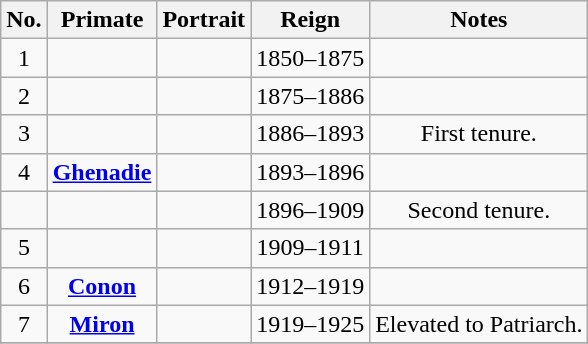<table class="wikitable" style="text-align:center;">
<tr>
<th>No.</th>
<th>Primate</th>
<th>Portrait</th>
<th>Reign</th>
<th>Notes</th>
</tr>
<tr>
<td>1</td>
<td><strong></strong></td>
<td></td>
<td>1850–1875</td>
<td></td>
</tr>
<tr>
<td>2</td>
<td><strong></strong></td>
<td></td>
<td>1875–1886</td>
<td></td>
</tr>
<tr>
<td>3</td>
<td><strong></strong></td>
<td></td>
<td>1886–1893</td>
<td>First tenure.</td>
</tr>
<tr>
<td>4</td>
<td><strong><a href='#'>Ghenadie</a></strong></td>
<td></td>
<td>1893–1896</td>
<td></td>
</tr>
<tr>
<td></td>
<td><strong></strong></td>
<td></td>
<td>1896–1909</td>
<td>Second tenure.</td>
</tr>
<tr>
<td>5</td>
<td><strong></strong></td>
<td></td>
<td>1909–1911</td>
<td></td>
</tr>
<tr>
<td>6</td>
<td><strong><a href='#'>Conon</a></strong></td>
<td></td>
<td>1912–1919</td>
<td></td>
</tr>
<tr>
<td>7</td>
<td><strong><a href='#'>Miron</a></strong></td>
<td></td>
<td>1919–1925</td>
<td>Elevated to Patriarch.</td>
</tr>
<tr>
</tr>
</table>
